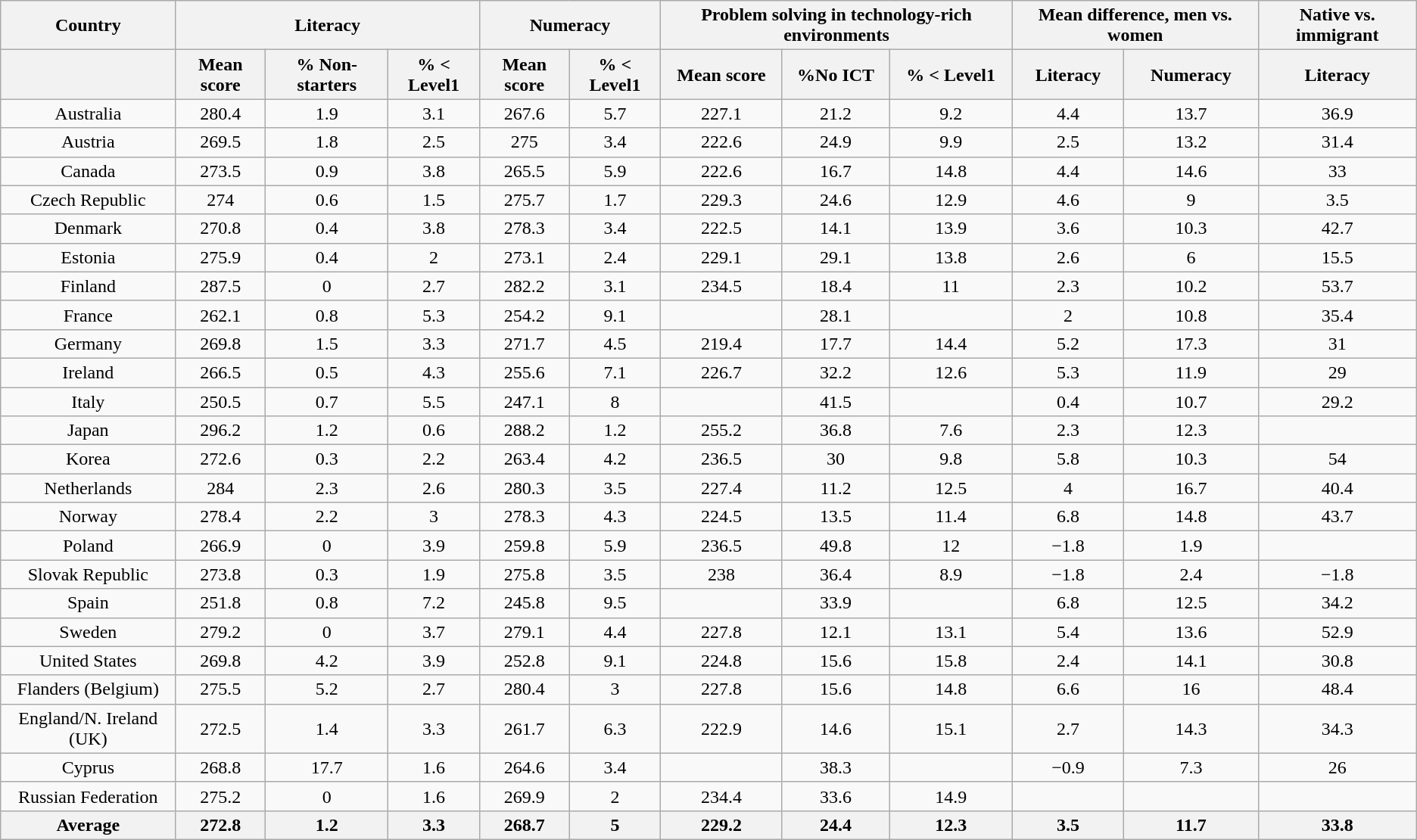<table class="sortable wikitable"  style="text-align:center;">
<tr>
<th>Country</th>
<th colspan=3>Literacy</th>
<th colspan=2>Numeracy</th>
<th colspan=3>Problem solving in technology-rich environments</th>
<th colspan=2>Mean difference, men vs. women</th>
<th>Native vs. immigrant</th>
</tr>
<tr>
<th></th>
<th>Mean score</th>
<th>% Non- starters</th>
<th>% < Level1</th>
<th>Mean score</th>
<th>% < Level1</th>
<th>Mean score</th>
<th>%No ICT</th>
<th>% < Level1</th>
<th>Literacy</th>
<th>Numeracy</th>
<th>Literacy</th>
</tr>
<tr>
<td>Australia</td>
<td>280.4</td>
<td>1.9</td>
<td>3.1</td>
<td>267.6</td>
<td>5.7</td>
<td>227.1</td>
<td>21.2</td>
<td>9.2</td>
<td>4.4</td>
<td>13.7</td>
<td>36.9</td>
</tr>
<tr>
<td>Austria</td>
<td>269.5</td>
<td>1.8</td>
<td>2.5</td>
<td>275</td>
<td>3.4</td>
<td>222.6</td>
<td>24.9</td>
<td>9.9</td>
<td>2.5</td>
<td>13.2</td>
<td>31.4</td>
</tr>
<tr>
<td>Canada</td>
<td>273.5</td>
<td>0.9</td>
<td>3.8</td>
<td>265.5</td>
<td>5.9</td>
<td>222.6</td>
<td>16.7</td>
<td>14.8</td>
<td>4.4</td>
<td>14.6</td>
<td>33</td>
</tr>
<tr>
<td>Czech Republic</td>
<td>274</td>
<td>0.6</td>
<td>1.5</td>
<td>275.7</td>
<td>1.7</td>
<td>229.3</td>
<td>24.6</td>
<td>12.9</td>
<td>4.6</td>
<td>9</td>
<td>3.5</td>
</tr>
<tr>
<td>Denmark</td>
<td>270.8</td>
<td>0.4</td>
<td>3.8</td>
<td>278.3</td>
<td>3.4</td>
<td>222.5</td>
<td>14.1</td>
<td>13.9</td>
<td>3.6</td>
<td>10.3</td>
<td>42.7</td>
</tr>
<tr>
<td>Estonia</td>
<td>275.9</td>
<td>0.4</td>
<td>2</td>
<td>273.1</td>
<td>2.4</td>
<td>229.1</td>
<td>29.1</td>
<td>13.8</td>
<td>2.6</td>
<td>6</td>
<td>15.5</td>
</tr>
<tr>
<td>Finland</td>
<td>287.5</td>
<td>0</td>
<td>2.7</td>
<td>282.2</td>
<td>3.1</td>
<td>234.5</td>
<td>18.4</td>
<td>11</td>
<td>2.3</td>
<td>10.2</td>
<td>53.7</td>
</tr>
<tr>
<td>France</td>
<td>262.1</td>
<td>0.8</td>
<td>5.3</td>
<td>254.2</td>
<td>9.1</td>
<td></td>
<td>28.1</td>
<td></td>
<td>2</td>
<td>10.8</td>
<td>35.4</td>
</tr>
<tr>
<td>Germany</td>
<td>269.8</td>
<td>1.5</td>
<td>3.3</td>
<td>271.7</td>
<td>4.5</td>
<td>219.4</td>
<td>17.7</td>
<td>14.4</td>
<td>5.2</td>
<td>17.3</td>
<td>31</td>
</tr>
<tr>
<td>Ireland</td>
<td>266.5</td>
<td>0.5</td>
<td>4.3</td>
<td>255.6</td>
<td>7.1</td>
<td>226.7</td>
<td>32.2</td>
<td>12.6</td>
<td>5.3</td>
<td>11.9</td>
<td>29</td>
</tr>
<tr>
<td>Italy</td>
<td>250.5</td>
<td>0.7</td>
<td>5.5</td>
<td>247.1</td>
<td>8</td>
<td></td>
<td>41.5</td>
<td></td>
<td>0.4</td>
<td>10.7</td>
<td>29.2</td>
</tr>
<tr>
<td>Japan</td>
<td>296.2</td>
<td>1.2</td>
<td>0.6</td>
<td>288.2</td>
<td>1.2</td>
<td>255.2</td>
<td>36.8</td>
<td>7.6</td>
<td>2.3</td>
<td>12.3</td>
<td></td>
</tr>
<tr>
<td>Korea</td>
<td>272.6</td>
<td>0.3</td>
<td>2.2</td>
<td>263.4</td>
<td>4.2</td>
<td>236.5</td>
<td>30</td>
<td>9.8</td>
<td>5.8</td>
<td>10.3</td>
<td>54</td>
</tr>
<tr>
<td>Netherlands</td>
<td>284</td>
<td>2.3</td>
<td>2.6</td>
<td>280.3</td>
<td>3.5</td>
<td>227.4</td>
<td>11.2</td>
<td>12.5</td>
<td>4</td>
<td>16.7</td>
<td>40.4</td>
</tr>
<tr>
<td>Norway</td>
<td>278.4</td>
<td>2.2</td>
<td>3</td>
<td>278.3</td>
<td>4.3</td>
<td>224.5</td>
<td>13.5</td>
<td>11.4</td>
<td>6.8</td>
<td>14.8</td>
<td>43.7</td>
</tr>
<tr>
<td>Poland</td>
<td>266.9</td>
<td>0</td>
<td>3.9</td>
<td>259.8</td>
<td>5.9</td>
<td>236.5</td>
<td>49.8</td>
<td>12</td>
<td>−1.8</td>
<td>1.9</td>
<td></td>
</tr>
<tr>
<td>Slovak Republic</td>
<td>273.8</td>
<td>0.3</td>
<td>1.9</td>
<td>275.8</td>
<td>3.5</td>
<td>238</td>
<td>36.4</td>
<td>8.9</td>
<td>−1.8</td>
<td>2.4</td>
<td>−1.8</td>
</tr>
<tr>
<td>Spain</td>
<td>251.8</td>
<td>0.8</td>
<td>7.2</td>
<td>245.8</td>
<td>9.5</td>
<td></td>
<td>33.9</td>
<td></td>
<td>6.8</td>
<td>12.5</td>
<td>34.2</td>
</tr>
<tr>
<td>Sweden</td>
<td>279.2</td>
<td>0</td>
<td>3.7</td>
<td>279.1</td>
<td>4.4</td>
<td>227.8</td>
<td>12.1</td>
<td>13.1</td>
<td>5.4</td>
<td>13.6</td>
<td>52.9</td>
</tr>
<tr>
<td>United States</td>
<td>269.8</td>
<td>4.2</td>
<td>3.9</td>
<td>252.8</td>
<td>9.1</td>
<td>224.8</td>
<td>15.6</td>
<td>15.8</td>
<td>2.4</td>
<td>14.1</td>
<td>30.8</td>
</tr>
<tr>
<td>Flanders (Belgium)</td>
<td>275.5</td>
<td>5.2</td>
<td>2.7</td>
<td>280.4</td>
<td>3</td>
<td>227.8</td>
<td>15.6</td>
<td>14.8</td>
<td>6.6</td>
<td>16</td>
<td>48.4</td>
</tr>
<tr>
<td>England/N. Ireland (UK)</td>
<td>272.5</td>
<td>1.4</td>
<td>3.3</td>
<td>261.7</td>
<td>6.3</td>
<td>222.9</td>
<td>14.6</td>
<td>15.1</td>
<td>2.7</td>
<td>14.3</td>
<td>34.3</td>
</tr>
<tr>
<td>Cyprus</td>
<td>268.8</td>
<td>17.7</td>
<td>1.6</td>
<td>264.6</td>
<td>3.4</td>
<td></td>
<td>38.3</td>
<td></td>
<td>−0.9</td>
<td>7.3</td>
<td>26</td>
</tr>
<tr>
<td>Russian Federation</td>
<td>275.2</td>
<td>0</td>
<td>1.6</td>
<td>269.9</td>
<td>2</td>
<td>234.4</td>
<td>33.6</td>
<td>14.9</td>
<td></td>
<td></td>
<td></td>
</tr>
<tr>
<th>Average</th>
<th>272.8</th>
<th>1.2</th>
<th>3.3</th>
<th>268.7</th>
<th>5</th>
<th>229.2</th>
<th>24.4</th>
<th>12.3</th>
<th>3.5</th>
<th>11.7</th>
<th>33.8</th>
</tr>
</table>
